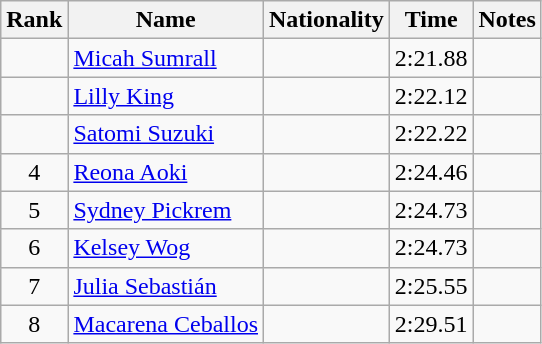<table class="wikitable sortable" style="text-align:center">
<tr>
<th>Rank</th>
<th>Name</th>
<th>Nationality</th>
<th>Time</th>
<th>Notes</th>
</tr>
<tr>
<td></td>
<td align=left><a href='#'>Micah Sumrall</a></td>
<td align=left></td>
<td>2:21.88</td>
<td></td>
</tr>
<tr>
<td></td>
<td align=left><a href='#'>Lilly King</a></td>
<td align=left></td>
<td>2:22.12</td>
<td></td>
</tr>
<tr>
<td></td>
<td align=left><a href='#'>Satomi Suzuki</a></td>
<td align=left></td>
<td>2:22.22</td>
<td></td>
</tr>
<tr>
<td>4</td>
<td align=left><a href='#'>Reona Aoki</a></td>
<td align=left></td>
<td>2:24.46</td>
<td></td>
</tr>
<tr>
<td>5</td>
<td align=left><a href='#'>Sydney Pickrem</a></td>
<td align=left></td>
<td>2:24.73</td>
<td></td>
</tr>
<tr>
<td>6</td>
<td align=left><a href='#'>Kelsey Wog</a></td>
<td align=left></td>
<td>2:24.73</td>
<td></td>
</tr>
<tr>
<td>7</td>
<td align=left><a href='#'>Julia Sebastián</a></td>
<td align=left></td>
<td>2:25.55</td>
<td></td>
</tr>
<tr>
<td>8</td>
<td align=left><a href='#'>Macarena Ceballos</a></td>
<td align=left></td>
<td>2:29.51</td>
<td></td>
</tr>
</table>
